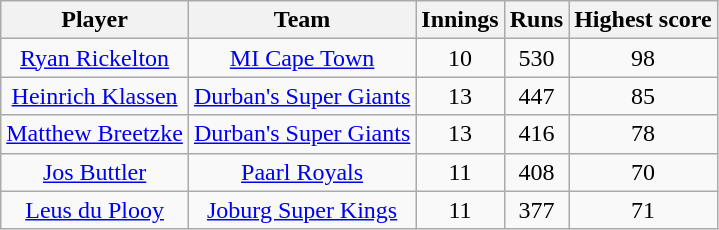<table class="wikitable" style="text-align:center">
<tr>
<th>Player</th>
<th>Team</th>
<th>Innings</th>
<th>Runs</th>
<th>Highest score</th>
</tr>
<tr>
<td><a href='#'>Ryan Rickelton</a></td>
<td><a href='#'>MI Cape Town</a></td>
<td>10</td>
<td>530</td>
<td>98</td>
</tr>
<tr>
<td><a href='#'>Heinrich Klassen</a></td>
<td><a href='#'>Durban's Super Giants</a></td>
<td>13</td>
<td>447</td>
<td>85</td>
</tr>
<tr>
<td><a href='#'>Matthew Breetzke</a></td>
<td><a href='#'>Durban's Super Giants</a></td>
<td>13</td>
<td>416</td>
<td>78</td>
</tr>
<tr>
<td><a href='#'>Jos Buttler</a></td>
<td><a href='#'>Paarl Royals</a></td>
<td>11</td>
<td>408</td>
<td>70</td>
</tr>
<tr>
<td><a href='#'>Leus du Plooy</a></td>
<td><a href='#'>Joburg Super Kings</a></td>
<td>11</td>
<td>377</td>
<td>71</td>
</tr>
</table>
